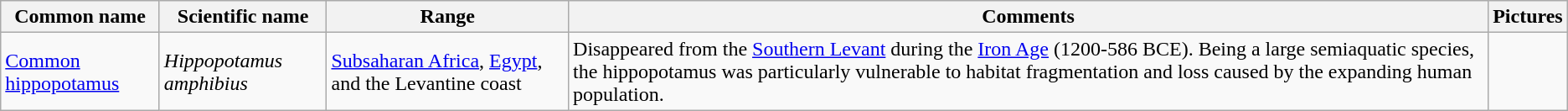<table class="wikitable sortable">
<tr>
<th>Common name</th>
<th>Scientific name</th>
<th>Range</th>
<th class="unsortable">Comments</th>
<th class="unsortable">Pictures</th>
</tr>
<tr>
<td><a href='#'>Common hippopotamus</a></td>
<td><em>Hippopotamus amphibius</em></td>
<td><a href='#'>Subsaharan Africa</a>, <a href='#'>Egypt</a>, and the Levantine coast</td>
<td>Disappeared from the <a href='#'>Southern Levant</a> during the <a href='#'>Iron Age</a> (1200-586 BCE). Being a large semiaquatic species, the hippopotamus was particularly vulnerable to habitat fragmentation and loss caused by the expanding human population.</td>
<td></td>
</tr>
</table>
